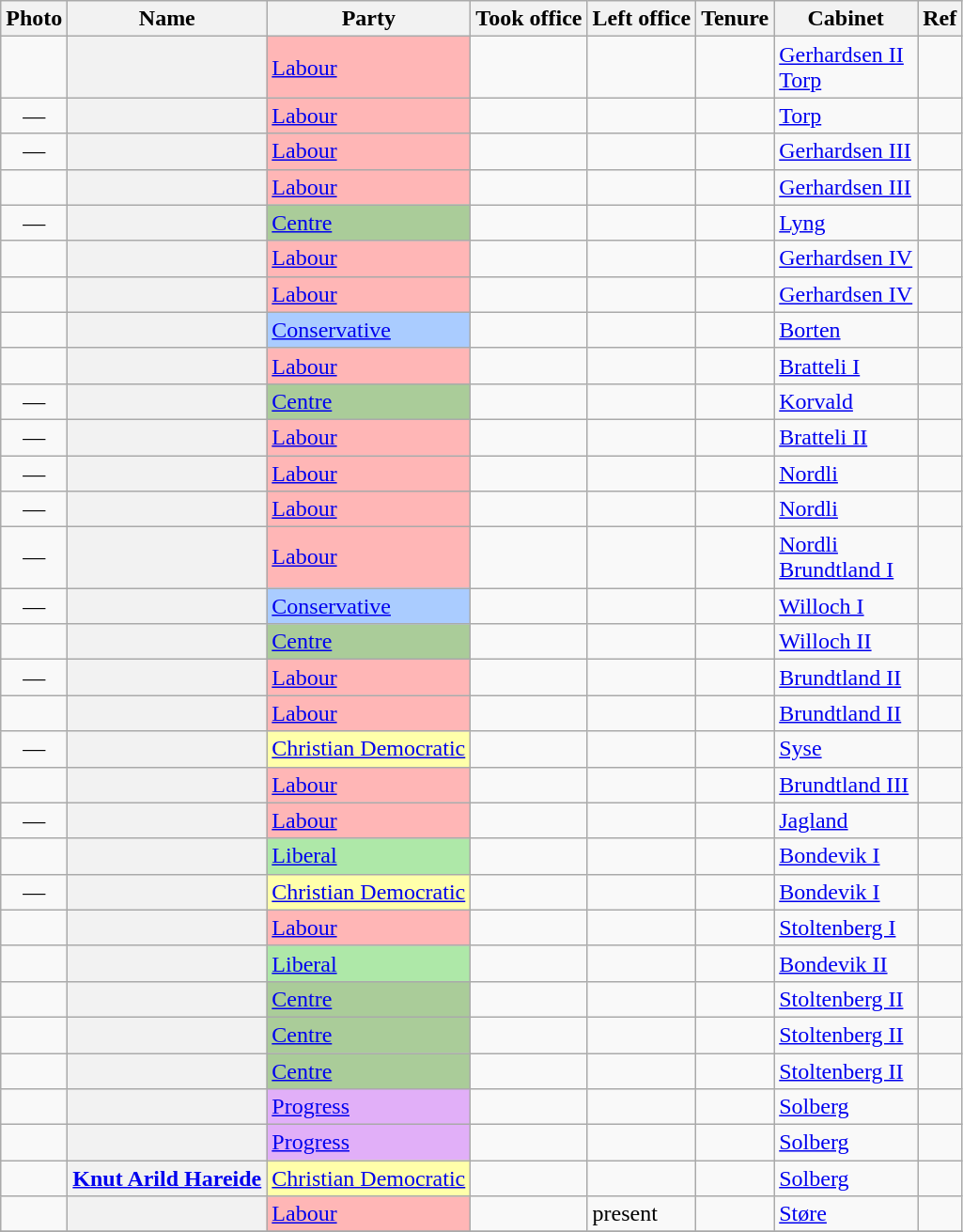<table class="wikitable plainrowheaders sortable">
<tr>
<th scope=col class=unsortable>Photo</th>
<th scope=col>Name</th>
<th scope=col>Party</th>
<th scope=col>Took office</th>
<th scope=col>Left office</th>
<th scope=col>Tenure</th>
<th scope=col>Cabinet</th>
<th scope=col class=unsortable>Ref</th>
</tr>
<tr>
<td align=center></td>
<th scope=row></th>
<td style="background:#FFB6B6"><a href='#'>Labour</a></td>
<td></td>
<td></td>
<td></td>
<td><a href='#'>Gerhardsen II</a><br><a href='#'>Torp</a></td>
<td align=center></td>
</tr>
<tr>
<td align=center>—</td>
<th scope=row></th>
<td style="background:#FFB6B6"><a href='#'>Labour</a></td>
<td></td>
<td></td>
<td></td>
<td><a href='#'>Torp</a></td>
<td align=center></td>
</tr>
<tr>
<td align=center>—</td>
<th scope=row></th>
<td style="background:#FFB6B6"><a href='#'>Labour</a></td>
<td></td>
<td></td>
<td></td>
<td><a href='#'>Gerhardsen III</a></td>
<td align=center></td>
</tr>
<tr>
<td align=center></td>
<th scope=row></th>
<td style="background:#FFB6B6"><a href='#'>Labour</a></td>
<td></td>
<td></td>
<td></td>
<td><a href='#'>Gerhardsen III</a></td>
<td align=center></td>
</tr>
<tr>
<td align=center>—</td>
<th scope=row></th>
<td style="background:#AACC99"><a href='#'>Centre</a></td>
<td></td>
<td></td>
<td></td>
<td><a href='#'>Lyng</a></td>
<td align=center></td>
</tr>
<tr>
<td align=center></td>
<th scope=row></th>
<td style="background:#FFB6B6"><a href='#'>Labour</a></td>
<td></td>
<td></td>
<td></td>
<td><a href='#'>Gerhardsen IV</a></td>
<td align=center></td>
</tr>
<tr>
<td align=center></td>
<th scope=row></th>
<td style="background:#FFB6B6"><a href='#'>Labour</a></td>
<td></td>
<td></td>
<td></td>
<td><a href='#'>Gerhardsen IV</a></td>
<td align=center></td>
</tr>
<tr>
<td align=center></td>
<th scope=row></th>
<td style="background:#AACCFF"><a href='#'>Conservative</a></td>
<td></td>
<td></td>
<td></td>
<td><a href='#'>Borten</a></td>
<td align=center></td>
</tr>
<tr>
<td align=center></td>
<th scope=row></th>
<td style="background:#FFB6B6"><a href='#'>Labour</a></td>
<td></td>
<td></td>
<td></td>
<td><a href='#'>Bratteli I</a></td>
<td align=center></td>
</tr>
<tr>
<td align=center>—</td>
<th scope=row></th>
<td style="background:#AACC99"><a href='#'>Centre</a></td>
<td></td>
<td></td>
<td></td>
<td><a href='#'>Korvald</a></td>
<td align=center></td>
</tr>
<tr>
<td align=center>—</td>
<th scope=row></th>
<td style="background:#FFB6B6"><a href='#'>Labour</a></td>
<td></td>
<td></td>
<td></td>
<td><a href='#'>Bratteli II</a></td>
<td align=center></td>
</tr>
<tr>
<td align=center>—</td>
<th scope=row></th>
<td style="background:#FFB6B6"><a href='#'>Labour</a></td>
<td></td>
<td></td>
<td></td>
<td><a href='#'>Nordli</a></td>
<td align=center></td>
</tr>
<tr>
<td align=center>—</td>
<th scope=row></th>
<td style="background:#FFB6B6"><a href='#'>Labour</a></td>
<td></td>
<td></td>
<td></td>
<td><a href='#'>Nordli</a></td>
<td align=center></td>
</tr>
<tr>
<td align=center>—</td>
<th scope=row></th>
<td style="background:#FFB6B6"><a href='#'>Labour</a></td>
<td></td>
<td></td>
<td></td>
<td><a href='#'>Nordli</a><br><a href='#'>Brundtland I</a></td>
<td align=center></td>
</tr>
<tr>
<td align=center>—</td>
<th scope=row></th>
<td style="background:#AACCFF"><a href='#'>Conservative</a></td>
<td></td>
<td></td>
<td></td>
<td><a href='#'>Willoch I</a></td>
<td align=center></td>
</tr>
<tr>
<td align=center></td>
<th scope=row></th>
<td style="background:#AACC99"><a href='#'>Centre</a></td>
<td></td>
<td></td>
<td></td>
<td><a href='#'>Willoch II</a></td>
<td align=center></td>
</tr>
<tr>
<td align=center>—</td>
<th scope=row></th>
<td style="background:#FFB6B6"><a href='#'>Labour</a></td>
<td></td>
<td></td>
<td></td>
<td><a href='#'>Brundtland II</a></td>
<td align=center></td>
</tr>
<tr>
<td align=center></td>
<th scope=row></th>
<td style="background:#FFB6B6"><a href='#'>Labour</a></td>
<td></td>
<td></td>
<td></td>
<td><a href='#'>Brundtland II</a></td>
<td align=center></td>
</tr>
<tr>
<td align=center>—</td>
<th scope=row></th>
<td style="background:#FFFFAA"><a href='#'>Christian Democratic</a></td>
<td></td>
<td></td>
<td></td>
<td><a href='#'>Syse</a></td>
<td align=center></td>
</tr>
<tr>
<td align=center></td>
<th scope=row></th>
<td style="background:#FFB6B6"><a href='#'>Labour</a></td>
<td></td>
<td></td>
<td></td>
<td><a href='#'>Brundtland III</a></td>
<td align=center></td>
</tr>
<tr>
<td align=center>—</td>
<th scope=row></th>
<td style="background:#FFB6B6"><a href='#'>Labour</a></td>
<td></td>
<td></td>
<td></td>
<td><a href='#'>Jagland</a></td>
<td align=center></td>
</tr>
<tr>
<td align=center></td>
<th scope=row></th>
<td style="background:#AEE8A8"><a href='#'>Liberal</a></td>
<td></td>
<td></td>
<td></td>
<td><a href='#'>Bondevik I</a></td>
<td align=center></td>
</tr>
<tr>
<td align=center>—</td>
<th scope=row></th>
<td style="background:#FFFFAA"><a href='#'>Christian Democratic</a></td>
<td></td>
<td></td>
<td></td>
<td><a href='#'>Bondevik I</a></td>
<td align=center></td>
</tr>
<tr>
<td align=center></td>
<th scope=row></th>
<td style="background:#FFB6B6"><a href='#'>Labour</a></td>
<td></td>
<td></td>
<td></td>
<td><a href='#'>Stoltenberg I</a></td>
<td align=center></td>
</tr>
<tr>
<td align=center></td>
<th scope=row></th>
<td style="background:#AEE8A8"><a href='#'>Liberal</a></td>
<td></td>
<td></td>
<td></td>
<td><a href='#'>Bondevik II</a></td>
<td align=center></td>
</tr>
<tr>
<td align=center></td>
<th scope=row></th>
<td style="background:#AACC99"><a href='#'>Centre</a></td>
<td></td>
<td></td>
<td></td>
<td><a href='#'>Stoltenberg II</a></td>
<td align=center></td>
</tr>
<tr>
<td align=center></td>
<th scope=row></th>
<td style="background:#AACC99"><a href='#'>Centre</a></td>
<td></td>
<td></td>
<td></td>
<td><a href='#'>Stoltenberg II</a></td>
<td align=center></td>
</tr>
<tr>
<td align=center></td>
<th scope=row></th>
<td style="background:#AACC99"><a href='#'>Centre</a></td>
<td></td>
<td></td>
<td></td>
<td><a href='#'>Stoltenberg II</a></td>
<td align=center></td>
</tr>
<tr>
<td align=center></td>
<th scope=row></th>
<td style="background:#E1AFF8"><a href='#'>Progress</a></td>
<td></td>
<td></td>
<td></td>
<td><a href='#'>Solberg</a></td>
<td align=center></td>
</tr>
<tr>
<td align=center></td>
<th scope=row></th>
<td style="background:#E1AFF8"><a href='#'>Progress</a></td>
<td></td>
<td></td>
<td></td>
<td><a href='#'>Solberg</a></td>
<td align=center></td>
</tr>
<tr>
<td align=center></td>
<th scope=row><a href='#'>Knut Arild Hareide</a></th>
<td style="background:#FFFFAA"><a href='#'>Christian Democratic</a></td>
<td></td>
<td></td>
<td></td>
<td><a href='#'>Solberg</a></td>
<td align=center></td>
</tr>
<tr>
<td align=center></td>
<th scope=row></th>
<td style="background:#FFB6B6"><a href='#'>Labour</a></td>
<td></td>
<td>present</td>
<td></td>
<td><a href='#'>Støre</a></td>
<td align=center></td>
</tr>
<tr>
</tr>
</table>
